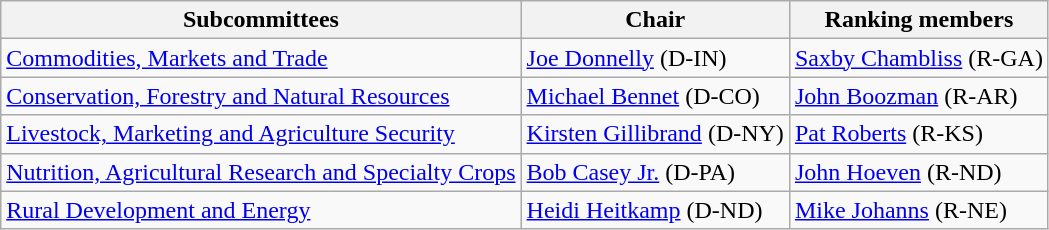<table class="wikitable">
<tr>
<th>Subcommittees</th>
<th>Chair</th>
<th>Ranking members</th>
</tr>
<tr>
<td><a href='#'>Commodities, Markets and Trade</a></td>
<td><a href='#'>Joe Donnelly</a> (D-IN)</td>
<td><a href='#'>Saxby Chambliss</a> (R-GA)</td>
</tr>
<tr>
<td><a href='#'>Conservation, Forestry and Natural Resources</a></td>
<td><a href='#'>Michael Bennet</a> (D-CO)</td>
<td><a href='#'>John Boozman</a> (R-AR)</td>
</tr>
<tr>
<td><a href='#'>Livestock, Marketing and Agriculture Security</a></td>
<td><a href='#'>Kirsten Gillibrand</a> (D-NY)</td>
<td><a href='#'>Pat Roberts</a> (R-KS)</td>
</tr>
<tr>
<td><a href='#'>Nutrition, Agricultural Research and Specialty Crops</a></td>
<td><a href='#'>Bob Casey Jr.</a> (D-PA)</td>
<td><a href='#'>John Hoeven</a> (R-ND)</td>
</tr>
<tr>
<td><a href='#'>Rural Development and Energy</a></td>
<td><a href='#'>Heidi Heitkamp</a> (D-ND)</td>
<td><a href='#'>Mike Johanns</a> (R-NE)</td>
</tr>
</table>
